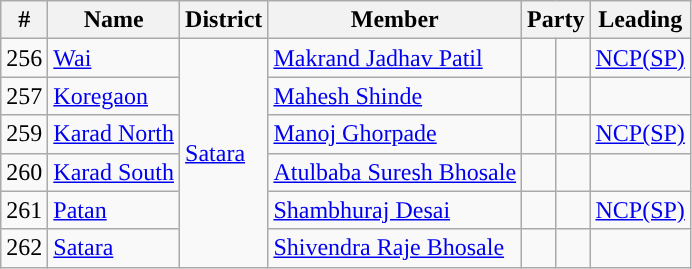<table class="wikitable">
<tr>
<th>#</th>
<th>Name</th>
<th>District</th>
<th>Member</th>
<th colspan="2">Party</th>
<th colspan=2>Leading<br></th>
</tr>
<tr>
<td>256</td>
<td><a href='#'>Wai</a></td>
<td rowspan="6"><a href='#'>Satara</a></td>
<td><a href='#'>Makrand Jadhav Patil</a></td>
<td></td>
<td style="background-color: "></td>
<td><a href='#'>NCP(SP)</a></td>
</tr>
<tr>
<td>257</td>
<td><a href='#'>Koregaon</a></td>
<td><a href='#'>Mahesh Shinde</a></td>
<td></td>
<td></td>
</tr>
<tr>
<td>259</td>
<td><a href='#'>Karad North</a></td>
<td><a href='#'>Manoj Ghorpade</a></td>
<td></td>
<td style="background-color: "></td>
<td><a href='#'>NCP(SP)</a></td>
</tr>
<tr>
<td>260</td>
<td><a href='#'>Karad South</a></td>
<td><a href='#'>Atulbaba Suresh Bhosale</a></td>
<td></td>
<td></td>
</tr>
<tr>
<td>261</td>
<td><a href='#'>Patan</a></td>
<td><a href='#'>Shambhuraj Desai</a></td>
<td></td>
<td style="background-color: "></td>
<td><a href='#'>NCP(SP)</a></td>
</tr>
<tr>
<td>262</td>
<td><a href='#'>Satara</a></td>
<td><a href='#'>Shivendra Raje Bhosale</a></td>
<td></td>
<td></td>
</tr>
</table>
